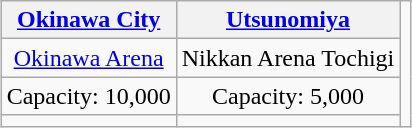<table class="wikitable" style="text-align:center; margin:1em auto;">
<tr>
<th><a href='#'>Okinawa City</a></th>
<th><a href='#'>Utsunomiya</a></th>
<td rowspan=4></td>
</tr>
<tr>
<td><a href='#'>Okinawa Arena</a></td>
<td>Nikkan Arena Tochigi</td>
</tr>
<tr>
<td>Capacity: 10,000</td>
<td>Capacity: 5,000</td>
</tr>
<tr>
<td></td>
<td></td>
</tr>
</table>
